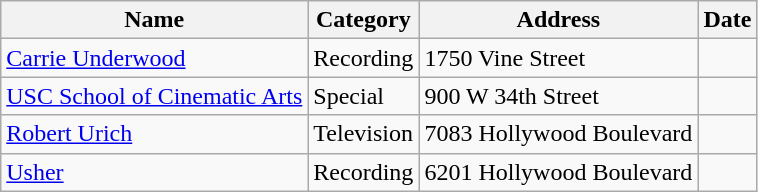<table class="wikitable sortable" style="font-size: 100%;">
<tr>
<th>Name</th>
<th>Category</th>
<th>Address</th>
<th>Date</th>
</tr>
<tr>
<td><a href='#'>Carrie Underwood</a></td>
<td>Recording</td>
<td>1750 Vine Street</td>
<td></td>
</tr>
<tr>
<td><a href='#'>USC School of Cinematic Arts</a></td>
<td>Special</td>
<td>900 W 34th Street</td>
<td></td>
</tr>
<tr>
<td><a href='#'>Robert Urich</a></td>
<td>Television</td>
<td>7083 Hollywood Boulevard</td>
<td></td>
</tr>
<tr>
<td><a href='#'>Usher</a></td>
<td>Recording</td>
<td>6201 Hollywood Boulevard</td>
<td></td>
</tr>
</table>
